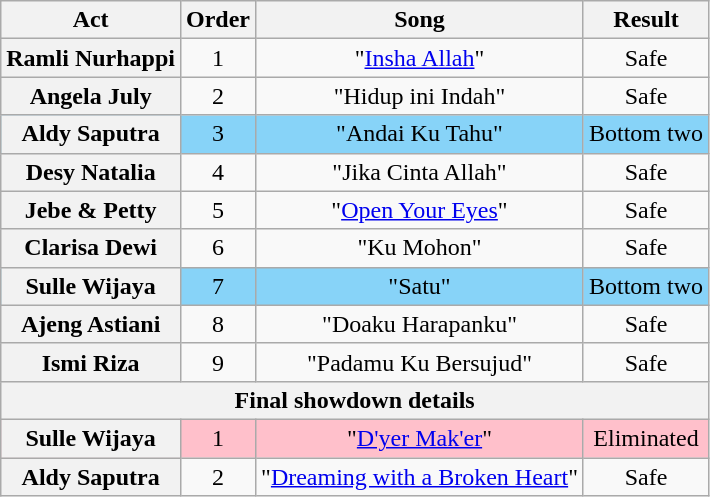<table class="wikitable plainrowheaders" style="text-align:center;">
<tr>
<th scope="col">Act</th>
<th scope="col">Order</th>
<th scope="col">Song</th>
<th scope="col">Result</th>
</tr>
<tr>
<th scope="row">Ramli Nurhappi</th>
<td>1</td>
<td>"<a href='#'>Insha Allah</a>"</td>
<td>Safe</td>
</tr>
<tr>
<th scope="row">Angela July</th>
<td>2</td>
<td>"Hidup ini Indah"</td>
<td>Safe</td>
</tr>
<tr style="background:#87D3F8;">
<th scope="row">Aldy Saputra</th>
<td>3</td>
<td>"Andai Ku Tahu"</td>
<td>Bottom two</td>
</tr>
<tr>
<th scope="row">Desy Natalia</th>
<td>4</td>
<td>"Jika Cinta Allah"</td>
<td>Safe</td>
</tr>
<tr>
<th scope="row">Jebe & Petty</th>
<td>5</td>
<td>"<a href='#'>Open Your Eyes</a>"</td>
<td>Safe</td>
</tr>
<tr>
<th scope="row">Clarisa Dewi</th>
<td>6</td>
<td>"Ku Mohon"</td>
<td>Safe</td>
</tr>
<tr style="background:#87D3F8;">
<th scope="row">Sulle Wijaya</th>
<td>7</td>
<td>"Satu"</td>
<td>Bottom two</td>
</tr>
<tr>
<th scope="row">Ajeng Astiani</th>
<td>8</td>
<td>"Doaku Harapanku"</td>
<td>Safe</td>
</tr>
<tr>
<th scope="row">Ismi Riza</th>
<td>9</td>
<td>"Padamu Ku Bersujud"</td>
<td>Safe</td>
</tr>
<tr>
<th colspan="4">Final showdown details</th>
</tr>
<tr style="background:pink;">
<th scope="row">Sulle Wijaya</th>
<td>1</td>
<td>"<a href='#'>D'yer Mak'er</a>"</td>
<td>Eliminated</td>
</tr>
<tr>
<th scope="row">Aldy Saputra</th>
<td>2</td>
<td>"<a href='#'>Dreaming with a Broken Heart</a>"</td>
<td>Safe</td>
</tr>
</table>
